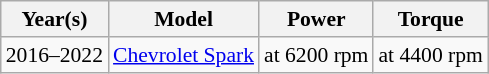<table class="wikitable" style="font-size: 90%">
<tr>
<th>Year(s)</th>
<th>Model</th>
<th>Power</th>
<th>Torque</th>
</tr>
<tr>
<td>2016–2022</td>
<td><a href='#'>Chevrolet Spark</a></td>
<td> at 6200 rpm</td>
<td> at 4400 rpm</td>
</tr>
</table>
